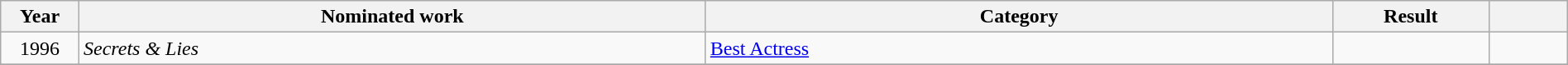<table class="wikitable" style="width:100%;">
<tr>
<th width=5%>Year</th>
<th style="width:40%;">Nominated work</th>
<th style="width:40%;">Category</th>
<th style="width:10%;">Result</th>
<th width=5%></th>
</tr>
<tr>
<td style="text-align:center;">1996</td>
<td style="text-align:left;"><em>Secrets & Lies</em></td>
<td><a href='#'>Best Actress</a></td>
<td></td>
<td style="text-align:center;"></td>
</tr>
<tr>
</tr>
</table>
